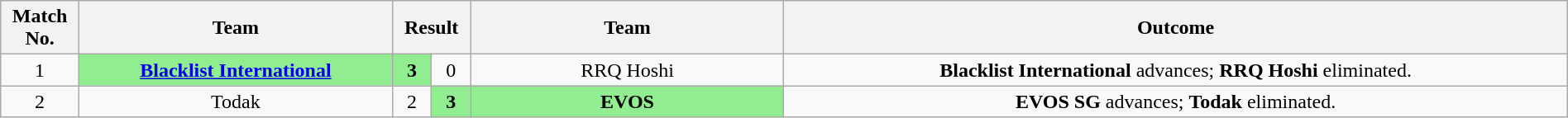<table class="wikitable" style="text-align: center; width: 100%; margin-left: auto; margin-right: auto; border: none;">
<tr>
<th width=5%>Match No.</th>
<th width=20%>Team</th>
<th width=5% colspan="2">Result</th>
<th width=20%>Team</th>
<th width=50%>Outcome</th>
</tr>
<tr>
<td>1</td>
<td bgcolor="#90EE90"><strong> <a href='#'>Blacklist International</a></strong></td>
<td bgcolor="#90EE90"><strong>3</strong></td>
<td>0</td>
<td> RRQ Hoshi</td>
<td><strong>Blacklist International</strong> advances; <strong>RRQ Hoshi</strong> eliminated.</td>
</tr>
<tr>
<td>2</td>
<td> Todak</td>
<td>2</td>
<td bgcolor="#90EE90"><strong>3</strong></td>
<td bgcolor="#90EE90"><strong> EVOS</strong></td>
<td><strong>EVOS SG</strong> advances; <strong>Todak</strong> eliminated.</td>
</tr>
</table>
